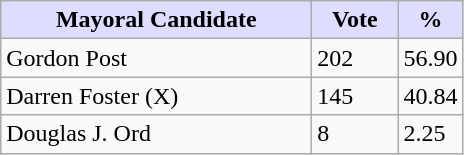<table class="wikitable">
<tr>
<th style="background:#ddf; width:200px;">Mayoral Candidate</th>
<th style="background:#ddf; width:50px;">Vote</th>
<th style="background:#ddf; width:30px;">%</th>
</tr>
<tr>
<td>Gordon Post</td>
<td>202</td>
<td>56.90</td>
</tr>
<tr>
<td>Darren Foster (X)</td>
<td>145</td>
<td>40.84</td>
</tr>
<tr>
<td>Douglas J. Ord</td>
<td>8</td>
<td>2.25</td>
</tr>
</table>
